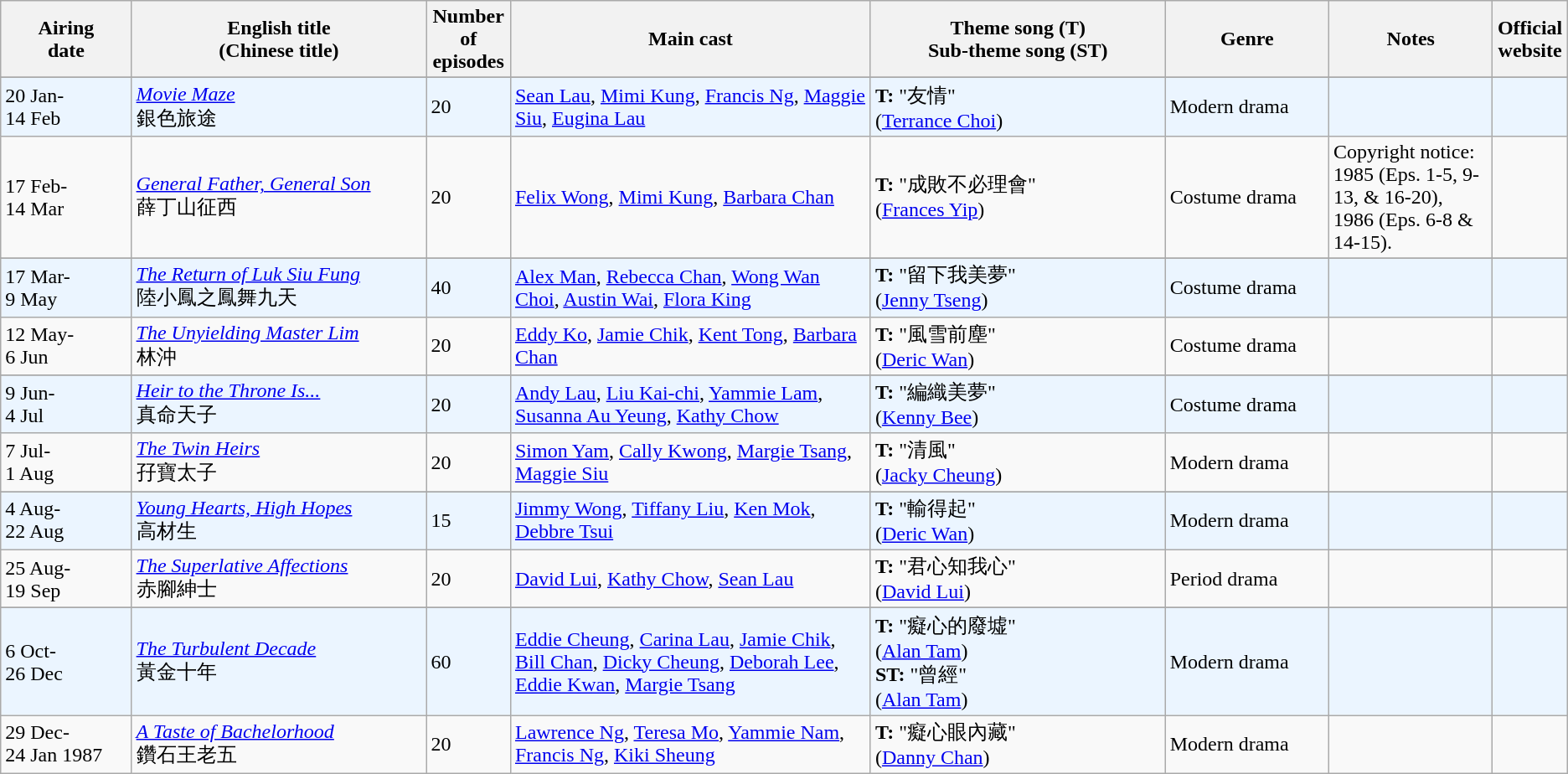<table class="wikitable">
<tr>
<th align=center width=8% bgcolor="silver">Airing<br>date</th>
<th align=center width=18% bgcolor="silver">English title <br> (Chinese title)</th>
<th align=center width=5% bgcolor="silver">Number of episodes</th>
<th align=center width=22% bgcolor="silver">Main cast</th>
<th align=center width=18% bgcolor="silver">Theme song (T) <br>Sub-theme song (ST)</th>
<th align=center width=10% bgcolor="silver">Genre</th>
<th align=center width=10% bgcolor="silver">Notes</th>
<th align=center width=1% bgcolor="silver">Official website</th>
</tr>
<tr>
</tr>
<tr ---- bgcolor="#ebf5ff">
<td>20 Jan- <br> 14 Feb</td>
<td><em><a href='#'>Movie Maze</a></em> <br> 銀色旅途</td>
<td>20</td>
<td><a href='#'>Sean Lau</a>, <a href='#'>Mimi Kung</a>, <a href='#'>Francis Ng</a>, <a href='#'>Maggie Siu</a>, <a href='#'>Eugina Lau</a></td>
<td><strong>T:</strong> "友情" <br> (<a href='#'>Terrance Choi</a>)</td>
<td>Modern drama</td>
<td></td>
<td></td>
</tr>
<tr>
<td>17 Feb- <br> 14 Mar</td>
<td><em><a href='#'>General Father, General Son</a></em> <br> 薛丁山征西</td>
<td>20</td>
<td><a href='#'>Felix Wong</a>, <a href='#'>Mimi Kung</a>, <a href='#'>Barbara Chan</a></td>
<td><strong>T:</strong> "成敗不必理會" <br> (<a href='#'>Frances Yip</a>)</td>
<td>Costume drama</td>
<td>Copyright notice: 1985 (Eps. 1-5, 9-13, & 16-20), 1986 (Eps. 6-8 & 14-15).</td>
<td></td>
</tr>
<tr>
</tr>
<tr ---- bgcolor="#ebf5ff">
<td>17 Mar- <br> 9 May</td>
<td><em><a href='#'>The Return of Luk Siu Fung</a></em> <br> 陸小鳳之鳳舞九天</td>
<td>40</td>
<td><a href='#'>Alex Man</a>, <a href='#'>Rebecca Chan</a>, <a href='#'>Wong Wan Choi</a>, <a href='#'>Austin Wai</a>, <a href='#'>Flora King</a></td>
<td><strong>T:</strong> "留下我美夢" <br> (<a href='#'>Jenny Tseng</a>)</td>
<td>Costume drama</td>
<td></td>
<td></td>
</tr>
<tr>
<td>12 May- <br> 6 Jun</td>
<td><em><a href='#'>The Unyielding Master Lim</a></em> <br> 林沖</td>
<td>20</td>
<td><a href='#'>Eddy Ko</a>, <a href='#'>Jamie Chik</a>, <a href='#'>Kent Tong</a>, <a href='#'>Barbara Chan</a></td>
<td><strong>T:</strong> "風雪前塵" <br> (<a href='#'>Deric Wan</a>)</td>
<td>Costume drama</td>
<td></td>
<td></td>
</tr>
<tr>
</tr>
<tr ---- bgcolor="#ebf5ff">
<td>9 Jun- <br> 4 Jul</td>
<td><em><a href='#'>Heir to the Throne Is...</a></em> <br> 真命天子</td>
<td>20</td>
<td><a href='#'>Andy Lau</a>, <a href='#'>Liu Kai-chi</a>, <a href='#'>Yammie Lam</a>, <a href='#'>Susanna Au Yeung</a>, <a href='#'>Kathy Chow</a></td>
<td><strong>T:</strong> "編織美夢" <br> (<a href='#'>Kenny Bee</a>)</td>
<td>Costume drama</td>
<td></td>
<td></td>
</tr>
<tr>
<td>7 Jul- <br> 1 Aug</td>
<td><em><a href='#'>The Twin Heirs</a></em> <br> 孖寶太子</td>
<td>20</td>
<td><a href='#'>Simon Yam</a>, <a href='#'>Cally Kwong</a>, <a href='#'>Margie Tsang</a>, <a href='#'>Maggie Siu</a></td>
<td><strong>T:</strong> "清風" <br> (<a href='#'>Jacky Cheung</a>)</td>
<td>Modern drama</td>
<td></td>
<td></td>
</tr>
<tr>
</tr>
<tr ---- bgcolor="#ebf5ff">
<td>4 Aug- <br> 22 Aug</td>
<td><em><a href='#'>Young Hearts, High Hopes</a></em> <br> 高材生</td>
<td>15</td>
<td><a href='#'>Jimmy Wong</a>, <a href='#'>Tiffany Liu</a>, <a href='#'>Ken Mok</a>, <a href='#'>Debbre Tsui</a></td>
<td><strong>T:</strong> "輸得起" <br> (<a href='#'>Deric Wan</a>)</td>
<td>Modern drama</td>
<td></td>
<td></td>
</tr>
<tr>
<td>25 Aug- <br> 19 Sep</td>
<td><em><a href='#'>The Superlative Affections</a></em> <br> 赤腳紳士</td>
<td>20</td>
<td><a href='#'>David Lui</a>, <a href='#'>Kathy Chow</a>, <a href='#'>Sean Lau</a></td>
<td><strong>T:</strong> "君心知我心" <br> (<a href='#'>David Lui</a>)</td>
<td>Period drama</td>
<td></td>
<td></td>
</tr>
<tr>
</tr>
<tr ---- bgcolor="#ebf5ff">
<td>6 Oct- <br> 26 Dec</td>
<td><em><a href='#'>The Turbulent Decade</a></em> <br> 黃金十年</td>
<td>60</td>
<td><a href='#'>Eddie Cheung</a>, <a href='#'>Carina Lau</a>, <a href='#'>Jamie Chik</a>, <a href='#'>Bill Chan</a>, <a href='#'>Dicky Cheung</a>, <a href='#'>Deborah Lee</a>, <a href='#'>Eddie Kwan</a>, <a href='#'>Margie Tsang</a></td>
<td><strong>T:</strong> "癡心的廢墟" <br> (<a href='#'>Alan Tam</a>) <br>  <strong>ST:</strong> "曾經" <br> (<a href='#'>Alan Tam</a>)</td>
<td>Modern drama</td>
<td></td>
<td></td>
</tr>
<tr>
<td>29 Dec- <br> 24 Jan 1987</td>
<td><em><a href='#'>A Taste of Bachelorhood</a></em> <br> 鑽石王老五</td>
<td>20</td>
<td><a href='#'>Lawrence Ng</a>, <a href='#'>Teresa Mo</a>, <a href='#'>Yammie Nam</a>, <a href='#'>Francis Ng</a>, <a href='#'>Kiki Sheung</a></td>
<td><strong>T:</strong> "癡心眼內藏" <br> (<a href='#'>Danny Chan</a>)</td>
<td>Modern drama</td>
<td></td>
<td></td>
</tr>
</table>
